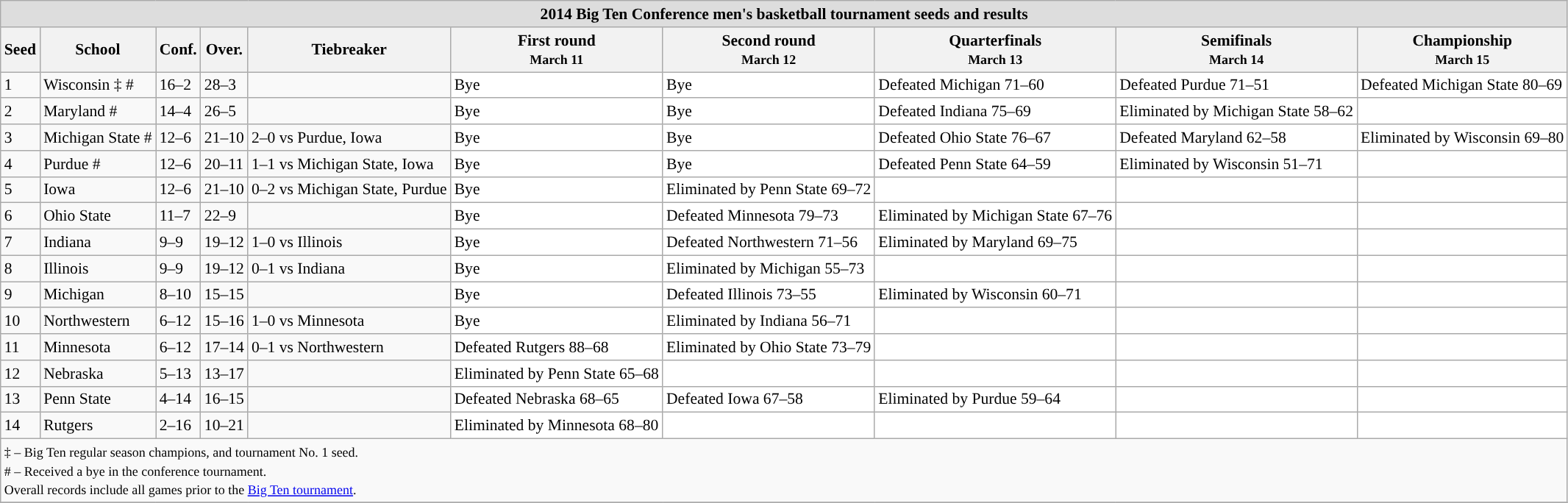<table class="wikitable" style="white-space:nowrap; font-size:90%;">
<tr>
<td colspan="11" style="text-align:center; background:#DDDDDD; font:#000000"><strong>2014 Big Ten Conference men's basketball tournament seeds and results</strong></td>
</tr>
<tr>
<th>Seed</th>
<th>School</th>
<th>Conf.</th>
<th>Over.</th>
<th>Tiebreaker</th>
<th>First round<br><small>March 11</small></th>
<th>Second round<br><small>March 12</small></th>
<th>Quarterfinals<br><small>March 13</small></th>
<th>Semifinals<br><small>March 14</small></th>
<th>Championship<br><small>March 15</small></th>
</tr>
<tr>
<td>1</td>
<td>Wisconsin ‡ #</td>
<td>16–2</td>
<td>28–3</td>
<td></td>
<td style="background:#fff;">Bye</td>
<td style="background:#fff;">Bye</td>
<td style="background:#fff;">Defeated Michigan 71–60</td>
<td style="background:#fff;">Defeated Purdue 71–51</td>
<td style="background:#fff;">Defeated Michigan State 80–69</td>
</tr>
<tr>
<td>2</td>
<td>Maryland #</td>
<td>14–4</td>
<td>26–5</td>
<td></td>
<td style="background:#fff;">Bye</td>
<td style="background:#fff;">Bye</td>
<td style="background:#fff;">Defeated Indiana 75–69</td>
<td style="background:#fff;">Eliminated by Michigan State 58–62</td>
<td style="background:#fff;"></td>
</tr>
<tr>
<td>3</td>
<td>Michigan State #</td>
<td>12–6</td>
<td>21–10</td>
<td>2–0 vs Purdue, Iowa</td>
<td style="background:#fff;">Bye</td>
<td style="background:#fff;">Bye</td>
<td style="background:#fff;">Defeated Ohio State 76–67</td>
<td style="background:#fff;">Defeated Maryland 62–58</td>
<td style="background:#fff;">Eliminated by Wisconsin 69–80</td>
</tr>
<tr>
<td>4</td>
<td>Purdue #</td>
<td>12–6</td>
<td>20–11</td>
<td>1–1 vs Michigan State, Iowa</td>
<td style="background:#fff;">Bye</td>
<td style="background:#fff;">Bye</td>
<td style="background:#fff;">Defeated Penn State 64–59</td>
<td style="background:#fff;">Eliminated by Wisconsin 51–71</td>
<td style="background:#fff;"></td>
</tr>
<tr>
<td>5</td>
<td>Iowa</td>
<td>12–6</td>
<td>21–10</td>
<td>0–2 vs Michigan State, Purdue</td>
<td style="background:#fff;">Bye</td>
<td style="background:#fff;">Eliminated by Penn State 69–72</td>
<td style="background:#fff;"></td>
<td style="background:#fff;"></td>
<td style="background:#fff;"></td>
</tr>
<tr>
<td>6</td>
<td>Ohio State</td>
<td>11–7</td>
<td>22–9</td>
<td></td>
<td style="background:#fff;">Bye</td>
<td style="background:#fff;">Defeated Minnesota 79–73</td>
<td style="background:#fff;">Eliminated by Michigan State 67–76</td>
<td style="background:#fff;"></td>
<td style="background:#fff;"></td>
</tr>
<tr>
<td>7</td>
<td>Indiana</td>
<td>9–9</td>
<td>19–12</td>
<td>1–0 vs Illinois</td>
<td style="background:#fff;">Bye</td>
<td style="background:#fff;">Defeated Northwestern 71–56</td>
<td style="background:#fff;">Eliminated by Maryland 69–75</td>
<td style="background:#fff;"></td>
<td style="background:#fff;"></td>
</tr>
<tr>
<td>8</td>
<td>Illinois</td>
<td>9–9</td>
<td>19–12</td>
<td>0–1 vs Indiana</td>
<td style="background:#fff;">Bye</td>
<td style="background:#fff;">Eliminated by Michigan 55–73</td>
<td style="background:#fff;"></td>
<td style="background:#fff;"></td>
<td style="background:#fff;"></td>
</tr>
<tr>
<td>9</td>
<td>Michigan</td>
<td>8–10</td>
<td>15–15</td>
<td></td>
<td style="background:#fff;">Bye</td>
<td style="background:#fff;">Defeated Illinois 73–55</td>
<td style="background:#fff;">Eliminated by Wisconsin 60–71</td>
<td style="background:#fff;"></td>
<td style="background:#fff;"></td>
</tr>
<tr>
<td>10</td>
<td>Northwestern</td>
<td>6–12</td>
<td>15–16</td>
<td>1–0 vs Minnesota</td>
<td style="background:#fff;">Bye</td>
<td style="background:#fff;">Eliminated by Indiana 56–71</td>
<td style="background:#fff;"></td>
<td style="background:#fff;"></td>
<td style="background:#fff;"></td>
</tr>
<tr>
<td>11</td>
<td>Minnesota</td>
<td>6–12</td>
<td>17–14</td>
<td>0–1 vs Northwestern</td>
<td style="background:#fff;">Defeated Rutgers 88–68</td>
<td style="background:#fff;">Eliminated by Ohio State 73–79</td>
<td style="background:#fff;"></td>
<td style="background:#fff;"></td>
<td style="background:#fff;"></td>
</tr>
<tr>
<td>12</td>
<td>Nebraska</td>
<td>5–13</td>
<td>13–17</td>
<td></td>
<td style="background:#fff;">Eliminated by Penn State 65–68</td>
<td style="background:#fff;"></td>
<td style="background:#fff;"></td>
<td style="background:#fff;"></td>
<td style="background:#fff;"></td>
</tr>
<tr>
<td>13</td>
<td>Penn State</td>
<td>4–14</td>
<td>16–15</td>
<td></td>
<td style="background:#fff;">Defeated Nebraska 68–65</td>
<td style="background:#fff;">Defeated Iowa 67–58</td>
<td style="background:#fff;">Eliminated by Purdue 59–64</td>
<td style="background:#fff;"></td>
<td style="background:#fff;"></td>
</tr>
<tr>
<td>14</td>
<td>Rutgers</td>
<td>2–16</td>
<td>10–21</td>
<td></td>
<td style="background:#fff;">Eliminated by Minnesota 68–80</td>
<td style="background:#fff;"></td>
<td style="background:#fff;"></td>
<td style="background:#fff;"></td>
<td style="background:#fff;"></td>
</tr>
<tr>
<td colspan="10" style="text-align:left;"><small>‡ – Big Ten regular season champions, and tournament No. 1 seed.<br># – Received a bye in the conference tournament.<br>Overall records include all games prior to the <a href='#'>Big Ten tournament</a>.</small></td>
</tr>
<tr>
</tr>
</table>
